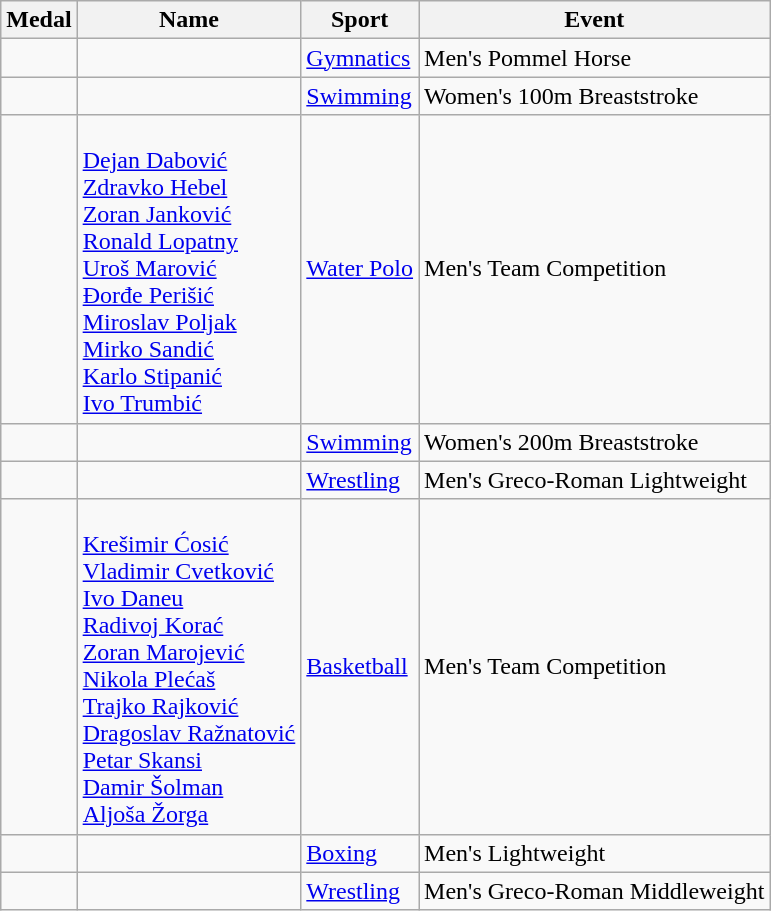<table class="wikitable sortable">
<tr>
<th>Medal</th>
<th>Name</th>
<th>Sport</th>
<th>Event</th>
</tr>
<tr>
<td></td>
<td></td>
<td><a href='#'>Gymnatics</a></td>
<td>Men's Pommel Horse</td>
</tr>
<tr>
<td></td>
<td></td>
<td><a href='#'>Swimming</a></td>
<td>Women's 100m Breaststroke</td>
</tr>
<tr>
<td></td>
<td> <br><a href='#'>Dejan Dabović</a> <br><a href='#'>Zdravko Hebel</a> <br><a href='#'>Zoran Janković</a> <br><a href='#'>Ronald Lopatny</a> <br><a href='#'>Uroš Marović</a> <br><a href='#'>Đorđe Perišić</a> <br><a href='#'>Miroslav Poljak</a> <br><a href='#'>Mirko Sandić</a> <br><a href='#'>Karlo Stipanić</a> <br><a href='#'>Ivo Trumbić</a></td>
<td><a href='#'>Water Polo</a></td>
<td>Men's Team Competition</td>
</tr>
<tr>
<td></td>
<td></td>
<td><a href='#'>Swimming</a></td>
<td>Women's 200m Breaststroke</td>
</tr>
<tr>
<td></td>
<td></td>
<td><a href='#'>Wrestling</a></td>
<td>Men's Greco-Roman Lightweight</td>
</tr>
<tr>
<td></td>
<td> <br><a href='#'>Krešimir Ćosić</a> <br><a href='#'>Vladimir Cvetković</a> <br><a href='#'>Ivo Daneu</a> <br><a href='#'>Radivoj Korać</a> <br><a href='#'>Zoran Marojević</a> <br><a href='#'>Nikola Plećaš</a> <br><a href='#'>Trajko Rajković</a> <br><a href='#'>Dragoslav Ražnatović</a> <br><a href='#'>Petar Skansi</a> <br><a href='#'>Damir Šolman</a> <br><a href='#'>Aljoša Žorga</a></td>
<td><a href='#'>Basketball</a></td>
<td>Men's Team Competition</td>
</tr>
<tr>
<td></td>
<td></td>
<td><a href='#'>Boxing</a></td>
<td>Men's Lightweight</td>
</tr>
<tr>
<td></td>
<td></td>
<td><a href='#'>Wrestling</a></td>
<td>Men's Greco-Roman Middleweight</td>
</tr>
</table>
